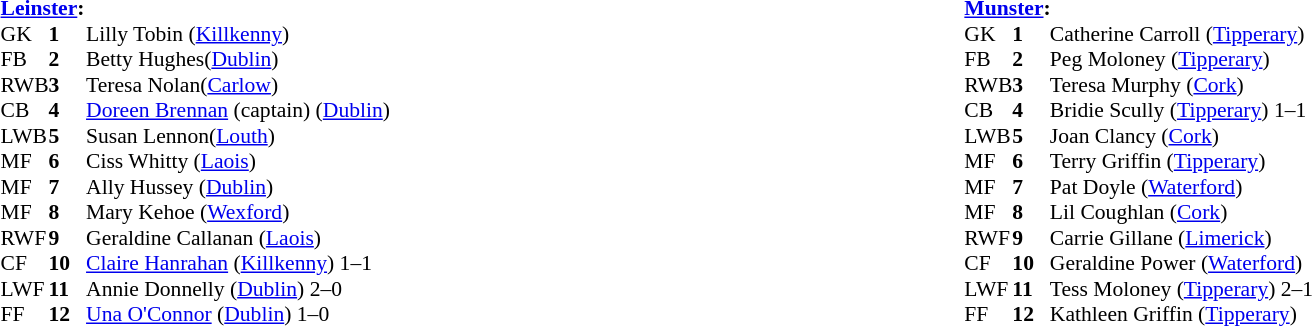<table width="100%">
<tr>
<td valign="top"></td>
<td valign="top" width="50%"><br><table style="font-size: 90%" cellspacing="0" cellpadding="0" align=center>
<tr>
<td colspan="4"><strong><a href='#'>Leinster</a>:</strong></td>
</tr>
<tr>
<th width="25"></th>
<th width="25"></th>
</tr>
<tr>
<td>GK</td>
<td><strong>1</strong></td>
<td>Lilly Tobin (<a href='#'>Killkenny</a>)</td>
</tr>
<tr>
<td>FB</td>
<td><strong>2</strong></td>
<td>Betty Hughes(<a href='#'>Dublin</a>)</td>
</tr>
<tr>
<td>RWB</td>
<td><strong>3</strong></td>
<td>Teresa Nolan(<a href='#'>Carlow</a>)</td>
</tr>
<tr>
<td>CB</td>
<td><strong>4</strong></td>
<td><a href='#'>Doreen Brennan</a> (captain) (<a href='#'>Dublin</a>)</td>
</tr>
<tr>
<td>LWB</td>
<td><strong>5</strong></td>
<td>Susan Lennon(<a href='#'>Louth</a>)</td>
</tr>
<tr>
<td>MF</td>
<td><strong>6</strong></td>
<td>Ciss Whitty (<a href='#'>Laois</a>)</td>
</tr>
<tr>
<td>MF</td>
<td><strong>7</strong></td>
<td>Ally Hussey (<a href='#'>Dublin</a>)</td>
</tr>
<tr>
<td>MF</td>
<td><strong>8</strong></td>
<td>Mary Kehoe (<a href='#'>Wexford</a>)</td>
</tr>
<tr>
<td>RWF</td>
<td><strong>9</strong></td>
<td>Geraldine Callanan (<a href='#'>Laois</a>)</td>
</tr>
<tr>
<td>CF</td>
<td><strong>10</strong></td>
<td><a href='#'>Claire Hanrahan</a> (<a href='#'>Killkenny</a>) 1–1</td>
</tr>
<tr>
<td>LWF</td>
<td><strong>11</strong></td>
<td>Annie Donnelly (<a href='#'>Dublin</a>) 2–0</td>
</tr>
<tr>
<td>FF</td>
<td><strong>12</strong></td>
<td><a href='#'>Una O'Connor</a> (<a href='#'>Dublin</a>) 1–0</td>
</tr>
<tr>
</tr>
</table>
</td>
<td valign="top" width="50%"><br><table style="font-size: 90%" cellspacing="0" cellpadding="0" align=center>
<tr>
<td colspan="4"><strong><a href='#'>Munster</a>:</strong></td>
</tr>
<tr>
<th width="25"></th>
<th width="25"></th>
</tr>
<tr>
<td>GK</td>
<td><strong>1</strong></td>
<td>Catherine Carroll (<a href='#'>Tipperary</a>)</td>
</tr>
<tr>
<td>FB</td>
<td><strong>2</strong></td>
<td>Peg Moloney (<a href='#'>Tipperary</a>)</td>
</tr>
<tr>
<td>RWB</td>
<td><strong>3</strong></td>
<td>Teresa Murphy (<a href='#'>Cork</a>)</td>
</tr>
<tr>
<td>CB</td>
<td><strong>4</strong></td>
<td>Bridie Scully (<a href='#'>Tipperary</a>) 1–1</td>
</tr>
<tr>
<td>LWB</td>
<td><strong>5</strong></td>
<td>Joan Clancy (<a href='#'>Cork</a>)</td>
</tr>
<tr>
<td>MF</td>
<td><strong>6</strong></td>
<td>Terry Griffin (<a href='#'>Tipperary</a>)</td>
</tr>
<tr>
<td>MF</td>
<td><strong>7</strong></td>
<td>Pat Doyle (<a href='#'>Waterford</a>)</td>
</tr>
<tr>
<td>MF</td>
<td><strong>8</strong></td>
<td>Lil Coughlan (<a href='#'>Cork</a>)</td>
</tr>
<tr>
<td>RWF</td>
<td><strong>9</strong></td>
<td>Carrie Gillane (<a href='#'>Limerick</a>)</td>
</tr>
<tr>
<td>CF</td>
<td><strong>10</strong></td>
<td>Geraldine Power (<a href='#'>Waterford</a>)</td>
</tr>
<tr>
<td>LWF</td>
<td><strong>11</strong></td>
<td>Tess Moloney (<a href='#'>Tipperary</a>) 2–1</td>
</tr>
<tr>
<td>FF</td>
<td><strong>12</strong></td>
<td>Kathleen Griffin (<a href='#'>Tipperary</a>)</td>
</tr>
<tr>
</tr>
</table>
</td>
</tr>
</table>
